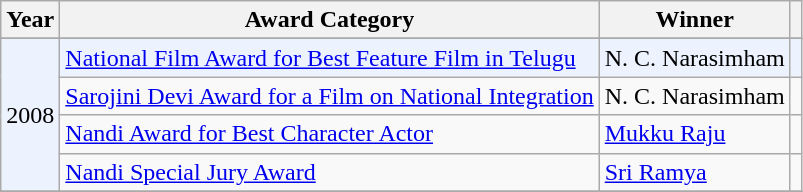<table class="wikitable">
<tr>
<th>Year</th>
<th>Award Category</th>
<th>Winner</th>
<th></th>
</tr>
<tr>
</tr>
<tr bgcolor=#edf3fe>
<td rowspan="4">2008</td>
<td><a href='#'>National Film Award for Best Feature Film in Telugu</a></td>
<td>N. C. Narasimham</td>
<td></td>
</tr>
<tr>
<td><a href='#'>Sarojini Devi Award for a Film on National Integration</a></td>
<td>N. C. Narasimham</td>
<td></td>
</tr>
<tr>
<td><a href='#'>Nandi Award for Best Character Actor</a></td>
<td><a href='#'>Mukku Raju</a></td>
<td></td>
</tr>
<tr>
<td><a href='#'>Nandi Special Jury Award</a></td>
<td><a href='#'>Sri Ramya</a></td>
<td></td>
</tr>
<tr>
</tr>
</table>
